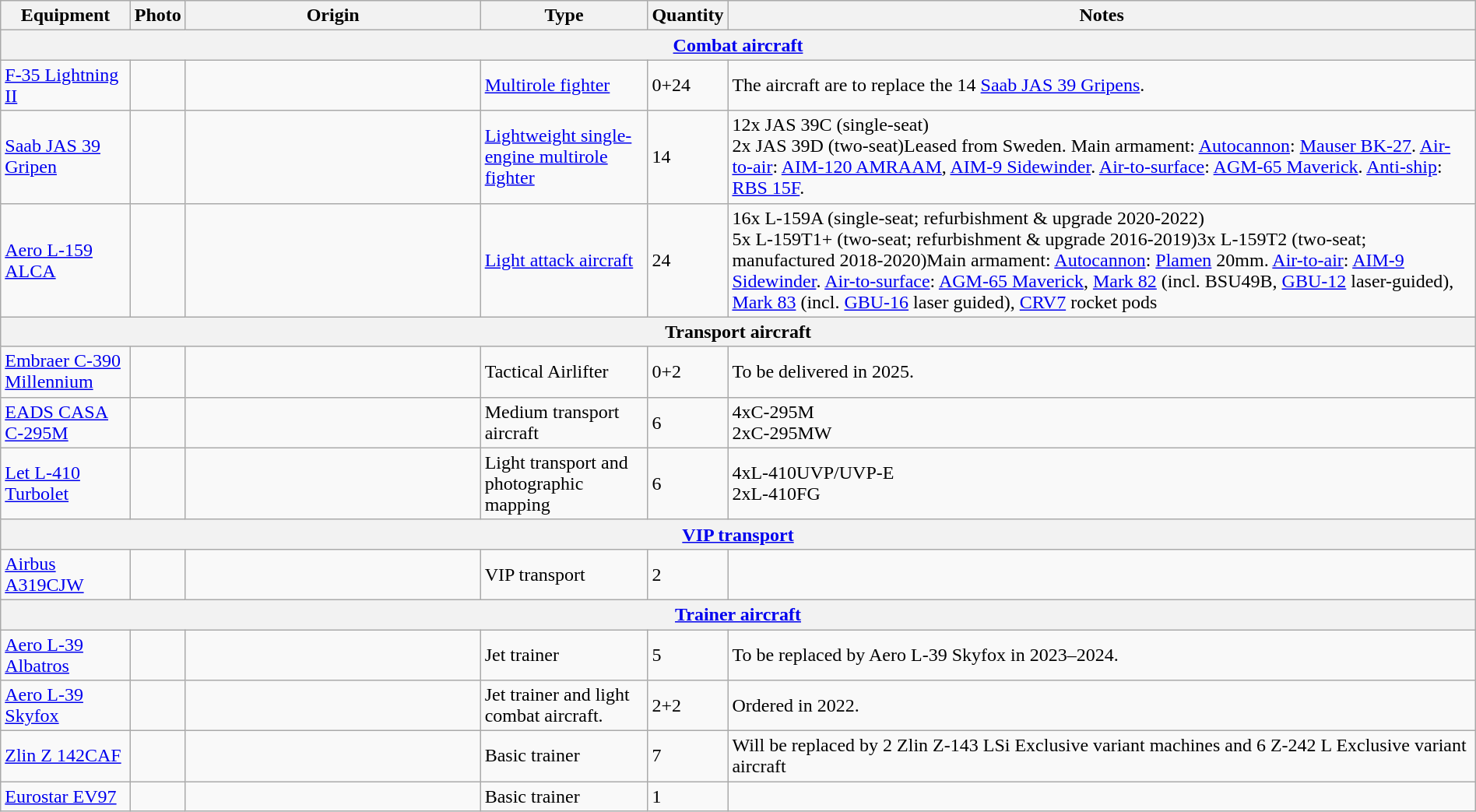<table class="wikitable" border="1" width="100%">
<tr>
<th>Equipment</th>
<th width="1%">Photo</th>
<th width="20%">Origin</th>
<th>Type</th>
<th>Quantity</th>
<th>Notes</th>
</tr>
<tr>
<th colspan="6"><a href='#'>Combat aircraft</a></th>
</tr>
<tr>
<td><a href='#'>F-35 Lightning II</a></td>
<td></td>
<td></td>
<td><a href='#'>Multirole fighter</a></td>
<td>0+24</td>
<td>The aircraft are to replace the 14 <a href='#'>Saab JAS 39 Gripens</a>.</td>
</tr>
<tr>
<td><a href='#'>Saab JAS 39 Gripen</a></td>
<td></td>
<td></td>
<td><a href='#'>Lightweight single-engine multirole fighter</a></td>
<td>14</td>
<td>12x JAS 39C (single-seat)<br>2x JAS 39D (two-seat)Leased from Sweden. Main armament: <a href='#'>Autocannon</a>: <a href='#'>Mauser BK-27</a>. <a href='#'>Air-to-air</a>: <a href='#'>AIM-120 AMRAAM</a>, <a href='#'>AIM-9 Sidewinder</a>. <a href='#'>Air-to-surface</a>: <a href='#'>AGM-65 Maverick</a>. <a href='#'>Anti-ship</a>: <a href='#'>RBS 15F</a>.</td>
</tr>
<tr>
<td><a href='#'>Aero L-159 ALCA</a></td>
<td></td>
<td></td>
<td><a href='#'>Light attack aircraft</a></td>
<td>24</td>
<td>16x L-159A (single-seat; refurbishment & upgrade 2020-2022)<br>5x L-159T1+ (two-seat; refurbishment & upgrade 2016-2019)3x L-159T2 (two-seat; manufactured 2018-2020)Main armament: <a href='#'>Autocannon</a>: <a href='#'>Plamen</a> 20mm. <a href='#'>Air-to-air</a>: <a href='#'>AIM-9 Sidewinder</a>. <a href='#'>Air-to-surface</a>: <a href='#'>AGM-65 Maverick</a>, <a href='#'>Mark 82</a> (incl. BSU49B, <a href='#'>GBU-12</a> laser-guided), <a href='#'>Mark 83</a> (incl. <a href='#'>GBU-16</a> laser guided), <a href='#'>CRV7</a> rocket pods</td>
</tr>
<tr>
<th colspan="6">Transport aircraft</th>
</tr>
<tr>
<td><a href='#'>Embraer C-390 Millennium</a></td>
<td></td>
<td></td>
<td>Tactical Airlifter</td>
<td>0+2</td>
<td>To be delivered in 2025.</td>
</tr>
<tr>
<td><a href='#'>EADS CASA C-295M</a></td>
<td></td>
<td></td>
<td>Medium transport aircraft</td>
<td>6</td>
<td>4xC-295M <br>2xC-295MW</td>
</tr>
<tr>
<td><a href='#'>Let L-410 Turbolet</a></td>
<td></td>
<td></td>
<td>Light transport and photographic mapping</td>
<td>6</td>
<td>4xL-410UVP/UVP-E <br>2xL-410FG</td>
</tr>
<tr>
<th colspan="6"><a href='#'>VIP transport</a></th>
</tr>
<tr>
<td><a href='#'>Airbus A319CJW</a></td>
<td></td>
<td><br></td>
<td>VIP transport</td>
<td>2</td>
<td></td>
</tr>
<tr>
<th colspan="6"><a href='#'>Trainer aircraft</a></th>
</tr>
<tr>
<td><a href='#'>Aero L-39 Albatros</a></td>
<td></td>
<td></td>
<td>Jet trainer</td>
<td>5</td>
<td>To be replaced by Aero L-39 Skyfox in 2023–2024.</td>
</tr>
<tr>
<td><a href='#'>Aero L-39 Skyfox</a></td>
<td></td>
<td></td>
<td>Jet trainer and light combat aircraft.</td>
<td>2+2</td>
<td>Ordered in 2022.</td>
</tr>
<tr>
<td><a href='#'>Zlin Z 142CAF</a></td>
<td></td>
<td></td>
<td>Basic trainer</td>
<td>7</td>
<td>Will be replaced by 2 Zlin Z-143 LSi Exclusive variant machines and 6 Z-242 L Exclusive variant aircraft</td>
</tr>
<tr>
<td><a href='#'>Eurostar EV97</a></td>
<td></td>
<td></td>
<td>Basic trainer</td>
<td>1</td>
<td></td>
</tr>
</table>
